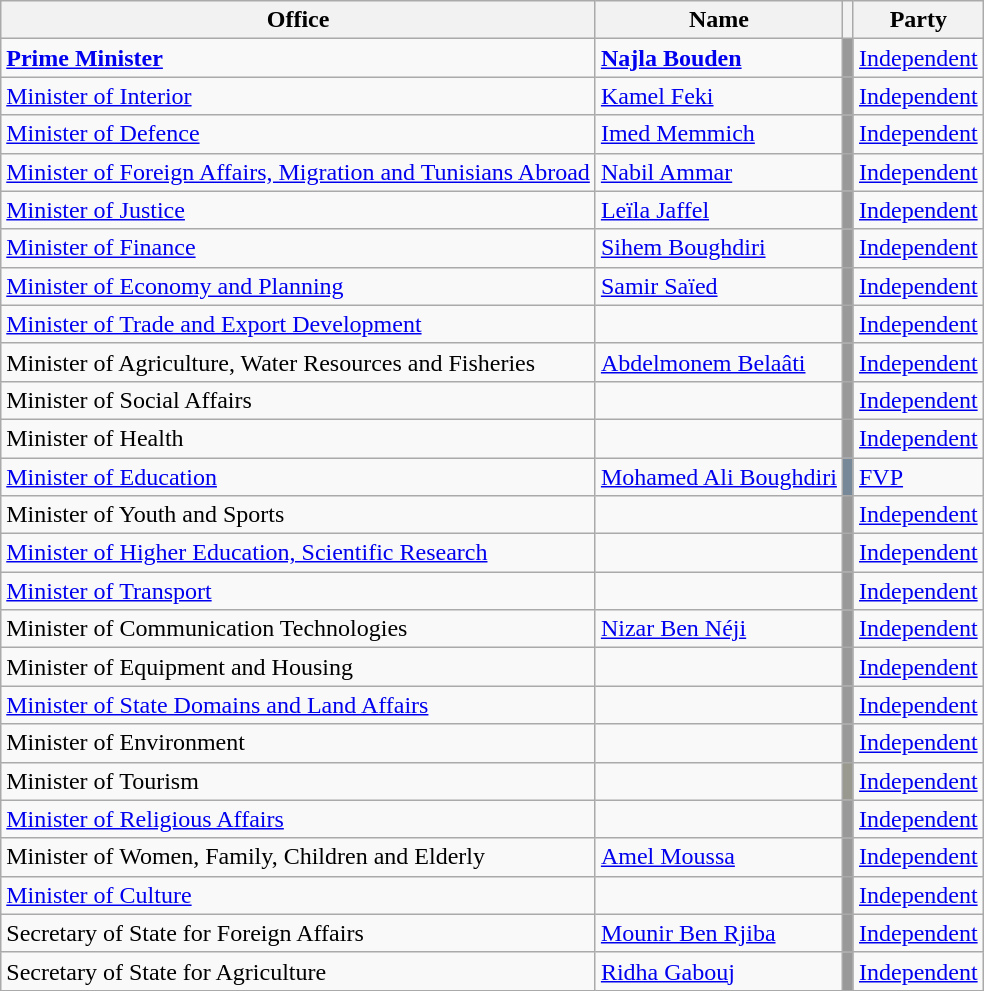<table class="wikitable">
<tr>
<th>Office</th>
<th>Name</th>
<th></th>
<th>Party</th>
</tr>
<tr>
<td><strong><a href='#'>Prime Minister</a></strong></td>
<td><strong><a href='#'>Najla Bouden</a></strong></td>
<td bgcolor="#999999"></td>
<td><a href='#'>Independent</a></td>
</tr>
<tr>
<td><a href='#'>Minister of Interior</a></td>
<td><a href='#'>Kamel Feki</a></td>
<td bgcolor="#999999"></td>
<td><a href='#'>Independent</a></td>
</tr>
<tr>
<td><a href='#'>Minister of Defence</a></td>
<td><a href='#'>Imed Memmich</a></td>
<td bgcolor="#999999"></td>
<td><a href='#'>Independent</a></td>
</tr>
<tr>
<td><a href='#'>Minister of Foreign Affairs, Migration and Tunisians Abroad</a></td>
<td><a href='#'>Nabil Ammar</a></td>
<td bgcolor="#999999"></td>
<td><a href='#'>Independent</a></td>
</tr>
<tr>
<td><a href='#'>Minister of Justice</a></td>
<td><a href='#'>Leïla Jaffel</a></td>
<td bgcolor="#999999"></td>
<td><a href='#'>Independent</a></td>
</tr>
<tr>
<td><a href='#'>Minister of Finance</a></td>
<td><a href='#'>Sihem Boughdiri</a></td>
<td bgcolor="#999999"></td>
<td><a href='#'>Independent</a></td>
</tr>
<tr>
<td><a href='#'>Minister of Economy and Planning</a></td>
<td><a href='#'>Samir Saïed</a></td>
<td bgcolor="#999999"></td>
<td><a href='#'>Independent</a></td>
</tr>
<tr>
<td><a href='#'>Minister of Trade and Export Development</a></td>
<td></td>
<td bgcolor="#999999"></td>
<td><a href='#'>Independent</a></td>
</tr>
<tr>
<td>Minister of Agriculture, Water Resources and Fisheries</td>
<td><a href='#'>Abdelmonem Belaâti</a></td>
<td bgcolor="#999999"></td>
<td><a href='#'>Independent</a></td>
</tr>
<tr>
<td>Minister of Social Affairs</td>
<td></td>
<td bgcolor="#999999"></td>
<td><a href='#'>Independent</a></td>
</tr>
<tr>
<td>Minister of Health</td>
<td></td>
<td bgcolor="#999999"></td>
<td><a href='#'>Independent</a></td>
</tr>
<tr>
<td><a href='#'>Minister of Education</a></td>
<td><a href='#'>Mohamed Ali Boughdiri</a></td>
<td bgcolor="#778899"></td>
<td><a href='#'>FVP</a></td>
</tr>
<tr>
<td>Minister of Youth and Sports</td>
<td></td>
<td bgcolor="#999999"></td>
<td><a href='#'>Independent</a></td>
</tr>
<tr>
<td><a href='#'>Minister of Higher Education, Scientific Research</a></td>
<td></td>
<td bgcolor="#999999"></td>
<td><a href='#'>Independent</a></td>
</tr>
<tr>
<td><a href='#'>Minister of Transport</a></td>
<td></td>
<td bgcolor="#999999"></td>
<td><a href='#'>Independent</a></td>
</tr>
<tr>
<td>Minister of Communication Technologies</td>
<td><a href='#'>Nizar Ben Néji</a></td>
<td bgcolor="#999999"></td>
<td><a href='#'>Independent</a></td>
</tr>
<tr>
<td>Minister of Equipment and Housing</td>
<td></td>
<td bgcolor="#999999"></td>
<td><a href='#'>Independent</a></td>
</tr>
<tr>
<td><a href='#'>Minister of State Domains and Land Affairs</a></td>
<td></td>
<td bgcolor="#999999"></td>
<td><a href='#'>Independent</a></td>
</tr>
<tr>
<td>Minister of Environment</td>
<td></td>
<td bgcolor="#999999"></td>
<td><a href='#'>Independent</a></td>
</tr>
<tr>
<td>Minister of Tourism</td>
<td></td>
<td bgcolor="#9999999” "></td>
<td><a href='#'>Independent</a></td>
</tr>
<tr>
<td><a href='#'>Minister of Religious Affairs</a></td>
<td></td>
<td bgcolor="#999999"></td>
<td><a href='#'>Independent</a></td>
</tr>
<tr>
<td>Minister of Women, Family, Children and Elderly</td>
<td><a href='#'>Amel Moussa</a></td>
<td bgcolor="#999999"></td>
<td><a href='#'>Independent</a></td>
</tr>
<tr>
<td><a href='#'>Minister of Culture</a></td>
<td></td>
<td bgcolor="#999999"></td>
<td><a href='#'>Independent</a></td>
</tr>
<tr>
<td>Secretary of State for Foreign Affairs</td>
<td><a href='#'>Mounir Ben Rjiba</a></td>
<td bgcolor="#999999"></td>
<td><a href='#'>Independent</a></td>
</tr>
<tr>
<td>Secretary of State for Agriculture</td>
<td><a href='#'>Ridha Gabouj</a></td>
<td bgcolor="#999999"></td>
<td><a href='#'>Independent</a></td>
</tr>
<tr>
</tr>
</table>
